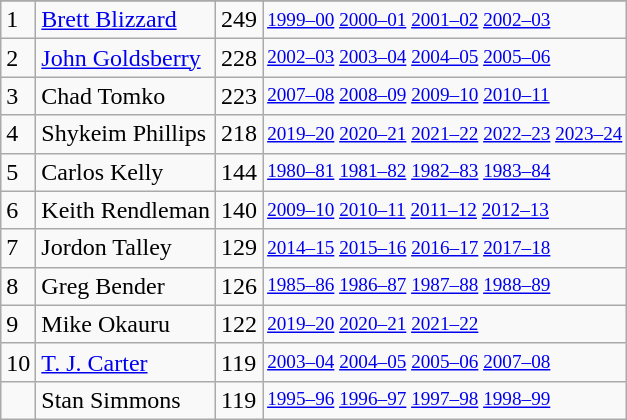<table class="wikitable">
<tr>
</tr>
<tr>
<td>1</td>
<td><a href='#'>Brett Blizzard</a></td>
<td>249</td>
<td style="font-size:80%;"><a href='#'>1999–00</a> <a href='#'>2000–01</a> <a href='#'>2001–02</a> <a href='#'>2002–03</a></td>
</tr>
<tr>
<td>2</td>
<td><a href='#'>John Goldsberry</a></td>
<td>228</td>
<td style="font-size:80%;"><a href='#'>2002–03</a> <a href='#'>2003–04</a> <a href='#'>2004–05</a> <a href='#'>2005–06</a></td>
</tr>
<tr>
<td>3</td>
<td>Chad Tomko</td>
<td>223</td>
<td style="font-size:80%;"><a href='#'>2007–08</a> <a href='#'>2008–09</a> <a href='#'>2009–10</a> <a href='#'>2010–11</a></td>
</tr>
<tr>
<td>4</td>
<td>Shykeim Phillips</td>
<td>218</td>
<td style="font-size:80%;"><a href='#'>2019–20</a> <a href='#'>2020–21</a> <a href='#'>2021–22</a> <a href='#'>2022–23</a> <a href='#'>2023–24</a></td>
</tr>
<tr>
<td>5</td>
<td>Carlos Kelly</td>
<td>144</td>
<td style="font-size:80%;"><a href='#'>1980–81</a> <a href='#'>1981–82</a> <a href='#'>1982–83</a> <a href='#'>1983–84</a></td>
</tr>
<tr>
<td>6</td>
<td>Keith Rendleman</td>
<td>140</td>
<td style="font-size:80%;"><a href='#'>2009–10</a> <a href='#'>2010–11</a> <a href='#'>2011–12</a> <a href='#'>2012–13</a></td>
</tr>
<tr>
<td>7</td>
<td>Jordon Talley</td>
<td>129</td>
<td style="font-size:80%;"><a href='#'>2014–15</a> <a href='#'>2015–16</a> <a href='#'>2016–17</a> <a href='#'>2017–18</a></td>
</tr>
<tr>
<td>8</td>
<td>Greg Bender</td>
<td>126</td>
<td style="font-size:80%;"><a href='#'>1985–86</a> <a href='#'>1986–87</a> <a href='#'>1987–88</a> <a href='#'>1988–89</a></td>
</tr>
<tr>
<td>9</td>
<td>Mike Okauru</td>
<td>122</td>
<td style="font-size:80%;"><a href='#'>2019–20</a> <a href='#'>2020–21</a> <a href='#'>2021–22</a></td>
</tr>
<tr>
<td>10</td>
<td><a href='#'>T. J. Carter</a></td>
<td>119</td>
<td style="font-size:80%;"><a href='#'>2003–04</a> <a href='#'>2004–05</a> <a href='#'>2005–06</a> <a href='#'>2007–08</a></td>
</tr>
<tr>
<td></td>
<td>Stan Simmons</td>
<td>119</td>
<td style="font-size:80%;"><a href='#'>1995–96</a> <a href='#'>1996–97</a> <a href='#'>1997–98</a> <a href='#'>1998–99</a></td>
</tr>
</table>
